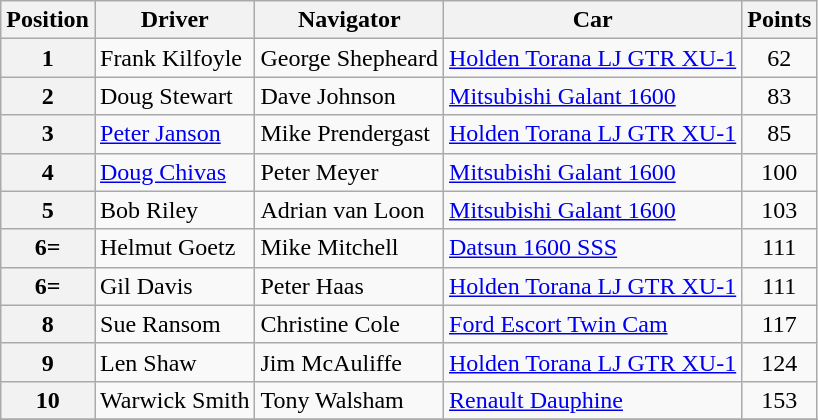<table class="wikitable" border="1">
<tr>
<th>Position</th>
<th>Driver</th>
<th>Navigator</th>
<th>Car</th>
<th>Points</th>
</tr>
<tr>
<th>1</th>
<td>Frank Kilfoyle</td>
<td>George Shepheard</td>
<td><a href='#'>Holden Torana LJ GTR XU-1</a></td>
<td align="center">62</td>
</tr>
<tr>
<th>2</th>
<td>Doug Stewart</td>
<td>Dave Johnson</td>
<td><a href='#'>Mitsubishi Galant 1600</a></td>
<td align="center">83</td>
</tr>
<tr>
<th>3</th>
<td><a href='#'>Peter Janson</a></td>
<td>Mike Prendergast</td>
<td><a href='#'>Holden Torana LJ GTR XU-1</a></td>
<td align="center">85</td>
</tr>
<tr>
<th>4</th>
<td><a href='#'>Doug Chivas</a></td>
<td>Peter Meyer</td>
<td><a href='#'>Mitsubishi Galant 1600</a></td>
<td align="center">100</td>
</tr>
<tr>
<th>5</th>
<td>Bob Riley</td>
<td>Adrian van Loon</td>
<td><a href='#'>Mitsubishi Galant 1600</a></td>
<td align="center">103</td>
</tr>
<tr>
<th>6=</th>
<td>Helmut Goetz</td>
<td>Mike Mitchell</td>
<td><a href='#'>Datsun 1600 SSS</a></td>
<td align="center">111</td>
</tr>
<tr>
<th>6=</th>
<td>Gil Davis</td>
<td>Peter Haas</td>
<td><a href='#'>Holden Torana LJ GTR XU-1</a></td>
<td align="center">111</td>
</tr>
<tr>
<th>8</th>
<td>Sue Ransom</td>
<td>Christine Cole</td>
<td><a href='#'>Ford Escort Twin Cam</a></td>
<td align="center">117</td>
</tr>
<tr>
<th>9</th>
<td>Len Shaw</td>
<td>Jim McAuliffe</td>
<td><a href='#'>Holden Torana LJ GTR XU-1</a></td>
<td align="center">124</td>
</tr>
<tr>
<th>10</th>
<td>Warwick Smith</td>
<td>Tony Walsham</td>
<td><a href='#'>Renault Dauphine</a></td>
<td align="center">153</td>
</tr>
<tr>
</tr>
</table>
